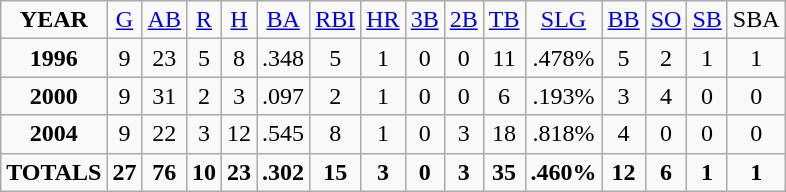<table class="wikitable">
<tr align=center>
<td><strong>YEAR</strong></td>
<td><a href='#'>G</a></td>
<td><a href='#'>AB</a></td>
<td><a href='#'>R</a></td>
<td><a href='#'>H</a></td>
<td><a href='#'>BA</a></td>
<td><a href='#'>RBI</a></td>
<td><a href='#'>HR</a></td>
<td><a href='#'>3B</a></td>
<td><a href='#'>2B</a></td>
<td><a href='#'>TB</a></td>
<td><a href='#'>SLG</a></td>
<td><a href='#'>BB</a></td>
<td><a href='#'>SO</a></td>
<td><a href='#'>SB</a></td>
<td>SBA</td>
</tr>
<tr align=center>
<td><strong>1996</strong></td>
<td>9</td>
<td>23</td>
<td>5</td>
<td>8</td>
<td>.348</td>
<td>5</td>
<td>1</td>
<td>0</td>
<td>0</td>
<td>11</td>
<td>.478%</td>
<td>5</td>
<td>2</td>
<td>1</td>
<td>1</td>
</tr>
<tr align=center>
<td><strong>2000</strong></td>
<td>9</td>
<td>31</td>
<td>2</td>
<td>3</td>
<td>.097</td>
<td>2</td>
<td>1</td>
<td>0</td>
<td>0</td>
<td>6</td>
<td>.193%</td>
<td>3</td>
<td>4</td>
<td>0</td>
<td>0</td>
</tr>
<tr align=center>
<td><strong>2004</strong></td>
<td>9</td>
<td>22</td>
<td>3</td>
<td>12</td>
<td>.545</td>
<td>8</td>
<td>1</td>
<td>0</td>
<td>3</td>
<td>18</td>
<td>.818%</td>
<td>4</td>
<td>0</td>
<td>0</td>
<td>0</td>
</tr>
<tr align=center>
<td><strong>TOTALS</strong></td>
<td><strong>27</strong></td>
<td><strong>76</strong></td>
<td><strong>10</strong></td>
<td><strong>23</strong></td>
<td><strong>.302</strong></td>
<td><strong>15</strong></td>
<td><strong>3</strong></td>
<td><strong>0</strong></td>
<td><strong>3</strong></td>
<td><strong>35</strong></td>
<td><strong>.460%</strong></td>
<td><strong>12</strong></td>
<td><strong>6</strong></td>
<td><strong>1</strong></td>
<td><strong>1</strong></td>
</tr>
</table>
